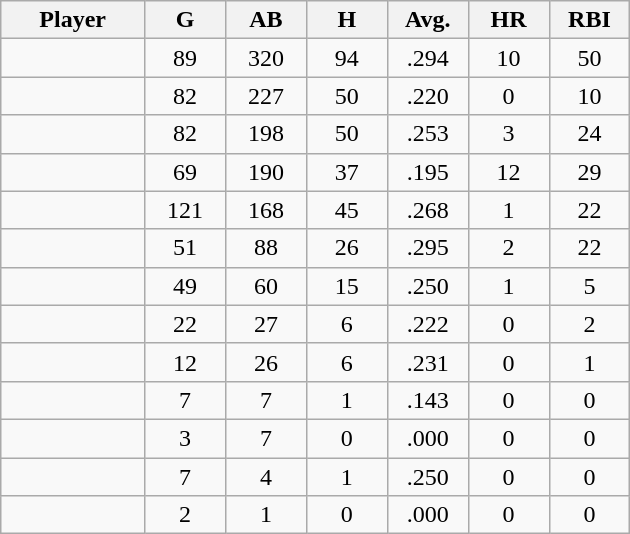<table class="wikitable sortable">
<tr>
<th bgcolor="#DDDDFF" width="16%">Player</th>
<th bgcolor="#DDDDFF" width="9%">G</th>
<th bgcolor="#DDDDFF" width="9%">AB</th>
<th bgcolor="#DDDDFF" width="9%">H</th>
<th bgcolor="#DDDDFF" width="9%">Avg.</th>
<th bgcolor="#DDDDFF" width="9%">HR</th>
<th bgcolor="#DDDDFF" width="9%">RBI</th>
</tr>
<tr align="center">
<td></td>
<td>89</td>
<td>320</td>
<td>94</td>
<td>.294</td>
<td>10</td>
<td>50</td>
</tr>
<tr align="center">
<td></td>
<td>82</td>
<td>227</td>
<td>50</td>
<td>.220</td>
<td>0</td>
<td>10</td>
</tr>
<tr align="center">
<td></td>
<td>82</td>
<td>198</td>
<td>50</td>
<td>.253</td>
<td>3</td>
<td>24</td>
</tr>
<tr align=center>
<td></td>
<td>69</td>
<td>190</td>
<td>37</td>
<td>.195</td>
<td>12</td>
<td>29</td>
</tr>
<tr align="center">
<td></td>
<td>121</td>
<td>168</td>
<td>45</td>
<td>.268</td>
<td>1</td>
<td>22</td>
</tr>
<tr align="center">
<td></td>
<td>51</td>
<td>88</td>
<td>26</td>
<td>.295</td>
<td>2</td>
<td>22</td>
</tr>
<tr align="center">
<td></td>
<td>49</td>
<td>60</td>
<td>15</td>
<td>.250</td>
<td>1</td>
<td>5</td>
</tr>
<tr align="center">
<td></td>
<td>22</td>
<td>27</td>
<td>6</td>
<td>.222</td>
<td>0</td>
<td>2</td>
</tr>
<tr align="center">
<td></td>
<td>12</td>
<td>26</td>
<td>6</td>
<td>.231</td>
<td>0</td>
<td>1</td>
</tr>
<tr align="center">
<td></td>
<td>7</td>
<td>7</td>
<td>1</td>
<td>.143</td>
<td>0</td>
<td>0</td>
</tr>
<tr align="center">
<td></td>
<td>3</td>
<td>7</td>
<td>0</td>
<td>.000</td>
<td>0</td>
<td>0</td>
</tr>
<tr align="center">
<td></td>
<td>7</td>
<td>4</td>
<td>1</td>
<td>.250</td>
<td>0</td>
<td>0</td>
</tr>
<tr align="center">
<td></td>
<td>2</td>
<td>1</td>
<td>0</td>
<td>.000</td>
<td>0</td>
<td>0</td>
</tr>
</table>
